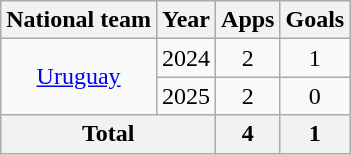<table class="wikitable" style="text-align:center">
<tr>
<th>National team</th>
<th>Year</th>
<th>Apps</th>
<th>Goals</th>
</tr>
<tr>
<td rowspan=2><a href='#'>Uruguay</a></td>
<td>2024</td>
<td>2</td>
<td>1</td>
</tr>
<tr>
<td>2025</td>
<td>2</td>
<td>0</td>
</tr>
<tr>
<th colspan=2>Total</th>
<th>4</th>
<th>1</th>
</tr>
</table>
